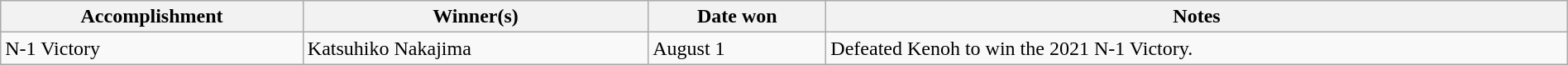<table class="wikitable" style="width:100%;">
<tr>
<th>Accomplishment</th>
<th>Winner(s)</th>
<th>Date won</th>
<th>Notes</th>
</tr>
<tr>
<td>N-1 Victory</td>
<td>Katsuhiko Nakajima</td>
<td>August 1</td>
<td>Defeated Kenoh to win the 2021 N-1 Victory.</td>
</tr>
</table>
